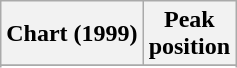<table class="wikitable">
<tr>
<th align="left">Chart (1999)</th>
<th align="left">Peak<br>position</th>
</tr>
<tr>
</tr>
<tr>
</tr>
<tr>
</tr>
<tr>
</tr>
</table>
